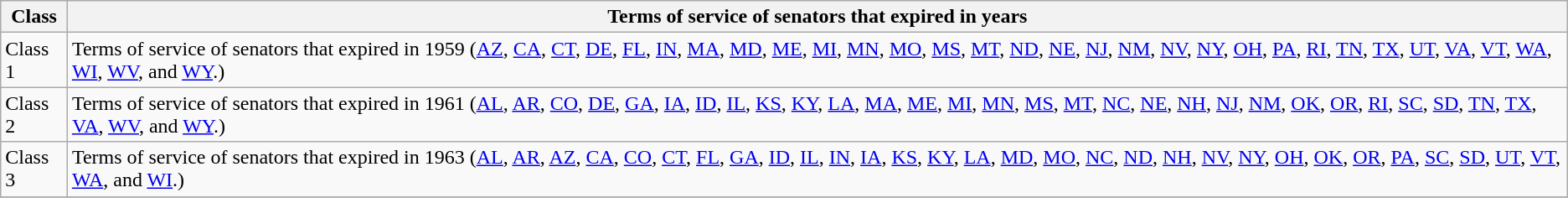<table class="wikitable sortable">
<tr valign=bottom>
<th>Class</th>
<th>Terms of service of senators that expired in years</th>
</tr>
<tr>
<td>Class 1</td>
<td>Terms of service of senators that expired in 1959 (<a href='#'>AZ</a>, <a href='#'>CA</a>, <a href='#'>CT</a>, <a href='#'>DE</a>, <a href='#'>FL</a>, <a href='#'>IN</a>, <a href='#'>MA</a>, <a href='#'>MD</a>, <a href='#'>ME</a>,  <a href='#'>MI</a>, <a href='#'>MN</a>, <a href='#'>MO</a>, <a href='#'>MS</a>, <a href='#'>MT</a>, <a href='#'>ND</a>, <a href='#'>NE</a>, <a href='#'>NJ</a>, <a href='#'>NM</a>, <a href='#'>NV</a>, <a href='#'>NY</a>, <a href='#'>OH</a>, <a href='#'>PA</a>, <a href='#'>RI</a>, <a href='#'>TN</a>, <a href='#'>TX</a>, <a href='#'>UT</a>, <a href='#'>VA</a>, <a href='#'>VT</a>, <a href='#'>WA</a>, <a href='#'>WI</a>, <a href='#'>WV</a>, and <a href='#'>WY</a>.)</td>
</tr>
<tr>
<td>Class 2</td>
<td>Terms of service of senators that expired in 1961 (<a href='#'>AL</a>, <a href='#'>AR</a>, <a href='#'>CO</a>, <a href='#'>DE</a>, <a href='#'>GA</a>, <a href='#'>IA</a>, <a href='#'>ID</a>, <a href='#'>IL</a>, <a href='#'>KS</a>, <a href='#'>KY</a>, <a href='#'>LA</a>, <a href='#'>MA</a>, <a href='#'>ME</a>, <a href='#'>MI</a>, <a href='#'>MN</a>, <a href='#'>MS</a>, <a href='#'>MT</a>, <a href='#'>NC</a>, <a href='#'>NE</a>, <a href='#'>NH</a>, <a href='#'>NJ</a>, <a href='#'>NM</a>, <a href='#'>OK</a>, <a href='#'>OR</a>, <a href='#'>RI</a>, <a href='#'>SC</a>, <a href='#'>SD</a>, <a href='#'>TN</a>, <a href='#'>TX</a>, <a href='#'>VA</a>, <a href='#'>WV</a>, and <a href='#'>WY</a>.)</td>
</tr>
<tr>
<td>Class 3</td>
<td>Terms of service of senators that expired in 1963 (<a href='#'>AL</a>, <a href='#'>AR</a>, <a href='#'>AZ</a>, <a href='#'>CA</a>, <a href='#'>CO</a>, <a href='#'>CT</a>, <a href='#'>FL</a>, <a href='#'>GA</a>, <a href='#'>ID</a>, <a href='#'>IL</a>, <a href='#'>IN</a>, <a href='#'>IA</a>, <a href='#'>KS</a>, <a href='#'>KY</a>, <a href='#'>LA</a>, <a href='#'>MD</a>, <a href='#'>MO</a>, <a href='#'>NC</a>, <a href='#'>ND</a>, <a href='#'>NH</a>, <a href='#'>NV</a>, <a href='#'>NY</a>, <a href='#'>OH</a>, <a href='#'>OK</a>, <a href='#'>OR</a>, <a href='#'>PA</a>, <a href='#'>SC</a>, <a href='#'>SD</a>, <a href='#'>UT</a>, <a href='#'>VT</a>, <a href='#'>WA</a>, and <a href='#'>WI</a>.)</td>
</tr>
<tr>
</tr>
</table>
